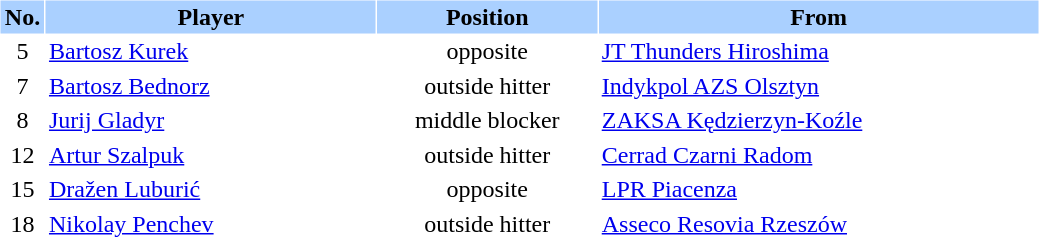<table border="0" cellspacing="1" cellpadding="2">
<tr bgcolor=#AAD0FF>
<th width=4%>No.</th>
<th width=30%>Player</th>
<th width=20%>Position</th>
<th width=40%>From</th>
</tr>
<tr>
<td align=center>5</td>
<td> <a href='#'>Bartosz Kurek</a></td>
<td align=center>opposite</td>
<td><a href='#'>JT Thunders Hiroshima</a></td>
</tr>
<tr>
<td align=center>7</td>
<td> <a href='#'>Bartosz Bednorz</a></td>
<td align=center>outside hitter</td>
<td><a href='#'>Indykpol AZS Olsztyn</a></td>
</tr>
<tr>
<td align=center>8</td>
<td> <a href='#'>Jurij Gladyr</a></td>
<td align=center>middle blocker</td>
<td><a href='#'>ZAKSA Kędzierzyn-Koźle</a></td>
</tr>
<tr>
<td align=center>12</td>
<td> <a href='#'>Artur Szalpuk</a></td>
<td align=center>outside hitter</td>
<td><a href='#'>Cerrad Czarni Radom</a></td>
</tr>
<tr>
<td align=center>15</td>
<td> <a href='#'>Dražen Luburić</a></td>
<td align=center>opposite</td>
<td><a href='#'>LPR Piacenza</a></td>
</tr>
<tr>
<td align=center>18</td>
<td> <a href='#'>Nikolay Penchev</a></td>
<td align=center>outside hitter</td>
<td><a href='#'>Asseco Resovia Rzeszów</a></td>
</tr>
<tr>
</tr>
</table>
